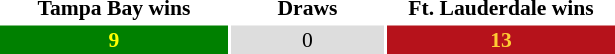<table class class="wikitable" style="font-size:90%; text-align:center">
<tr>
<th width=150>Tampa Bay wins</th>
<th width=100>Draws</th>
<th width=150>Ft. Lauderdale wins</th>
</tr>
<tr>
<td style="text-align:center; background:green;color:yellow;"><strong>9</strong></td>
<td style="background:#ddd;color:black;">0</td>
<td style="text-align:center; background:#b6121b;color:#fc3;"><strong>13</strong></td>
</tr>
</table>
